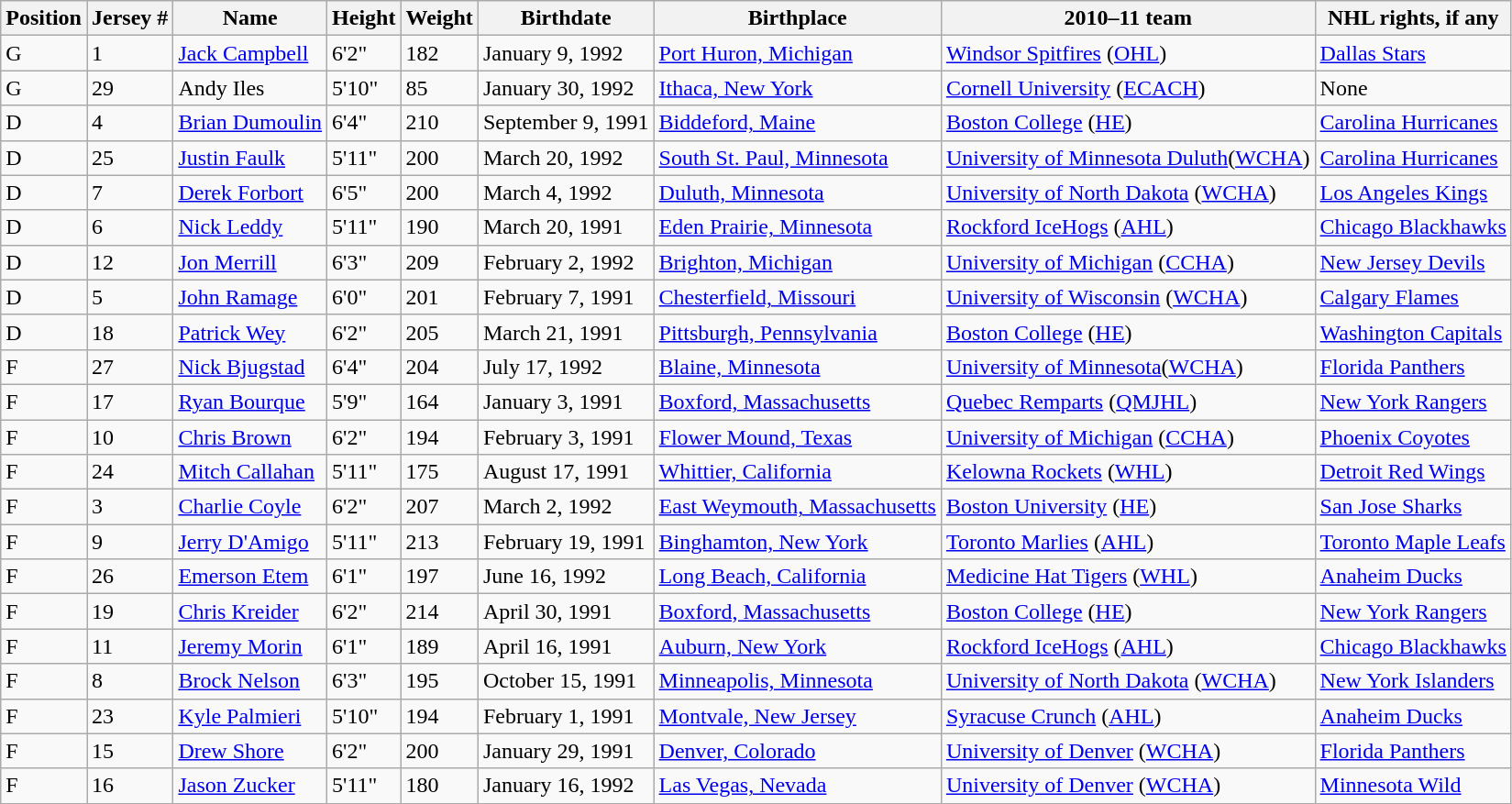<table class="wikitable sortable">
<tr>
<th>Position</th>
<th>Jersey #</th>
<th>Name</th>
<th>Height</th>
<th>Weight</th>
<th>Birthdate</th>
<th>Birthplace</th>
<th>2010–11 team</th>
<th>NHL rights, if any</th>
</tr>
<tr>
<td>G</td>
<td>1</td>
<td><a href='#'>Jack Campbell</a></td>
<td>6'2"</td>
<td>182</td>
<td>January 9, 1992</td>
<td><a href='#'>Port Huron, Michigan</a></td>
<td><a href='#'>Windsor Spitfires</a> (<a href='#'>OHL</a>)</td>
<td><a href='#'>Dallas Stars</a></td>
</tr>
<tr>
<td>G</td>
<td>29</td>
<td>Andy Iles</td>
<td>5'10"</td>
<td>85</td>
<td>January 30, 1992</td>
<td><a href='#'>Ithaca, New York</a></td>
<td><a href='#'>Cornell University</a> (<a href='#'>ECACH</a>)</td>
<td>None</td>
</tr>
<tr>
<td>D</td>
<td>4</td>
<td><a href='#'>Brian Dumoulin</a></td>
<td>6'4"</td>
<td>210</td>
<td>September 9, 1991</td>
<td><a href='#'>Biddeford, Maine</a></td>
<td><a href='#'>Boston College</a> (<a href='#'>HE</a>)</td>
<td><a href='#'>Carolina Hurricanes</a></td>
</tr>
<tr>
<td>D</td>
<td>25</td>
<td><a href='#'>Justin Faulk</a></td>
<td>5'11"</td>
<td>200</td>
<td>March 20, 1992</td>
<td><a href='#'>South St. Paul, Minnesota</a></td>
<td><a href='#'>University of Minnesota Duluth</a>(<a href='#'>WCHA</a>)</td>
<td><a href='#'>Carolina Hurricanes</a></td>
</tr>
<tr>
<td>D</td>
<td>7</td>
<td><a href='#'>Derek Forbort</a></td>
<td>6'5"</td>
<td>200</td>
<td>March 4, 1992</td>
<td><a href='#'>Duluth, Minnesota</a></td>
<td><a href='#'>University of North Dakota</a> (<a href='#'>WCHA</a>)</td>
<td><a href='#'>Los Angeles Kings</a></td>
</tr>
<tr>
<td>D</td>
<td>6</td>
<td><a href='#'>Nick Leddy</a></td>
<td>5'11"</td>
<td>190</td>
<td>March 20, 1991</td>
<td><a href='#'>Eden Prairie, Minnesota</a></td>
<td><a href='#'>Rockford IceHogs</a> (<a href='#'>AHL</a>)</td>
<td><a href='#'>Chicago Blackhawks</a></td>
</tr>
<tr>
<td>D</td>
<td>12</td>
<td><a href='#'>Jon Merrill</a></td>
<td>6'3"</td>
<td>209</td>
<td>February 2, 1992</td>
<td><a href='#'>Brighton, Michigan</a></td>
<td><a href='#'>University of Michigan</a> (<a href='#'>CCHA</a>)</td>
<td><a href='#'>New Jersey Devils</a></td>
</tr>
<tr>
<td>D</td>
<td>5</td>
<td><a href='#'>John Ramage</a></td>
<td>6'0"</td>
<td>201</td>
<td>February 7, 1991</td>
<td><a href='#'>Chesterfield, Missouri</a></td>
<td><a href='#'>University of Wisconsin</a> (<a href='#'>WCHA</a>)</td>
<td><a href='#'>Calgary Flames</a></td>
</tr>
<tr>
<td>D</td>
<td>18</td>
<td><a href='#'>Patrick Wey</a></td>
<td>6'2"</td>
<td>205</td>
<td>March 21, 1991</td>
<td><a href='#'>Pittsburgh, Pennsylvania</a></td>
<td><a href='#'>Boston College</a> (<a href='#'>HE</a>)</td>
<td><a href='#'>Washington Capitals</a></td>
</tr>
<tr>
<td>F</td>
<td>27</td>
<td><a href='#'>Nick Bjugstad</a></td>
<td>6'4"</td>
<td>204</td>
<td>July 17, 1992</td>
<td><a href='#'>Blaine, Minnesota</a></td>
<td><a href='#'>University of Minnesota</a>(<a href='#'>WCHA</a>)</td>
<td><a href='#'>Florida Panthers</a></td>
</tr>
<tr>
<td>F</td>
<td>17</td>
<td><a href='#'>Ryan Bourque</a></td>
<td>5'9"</td>
<td>164</td>
<td>January 3, 1991</td>
<td><a href='#'>Boxford, Massachusetts</a></td>
<td><a href='#'>Quebec Remparts</a> (<a href='#'>QMJHL</a>)</td>
<td><a href='#'>New York Rangers</a></td>
</tr>
<tr>
<td>F</td>
<td>10</td>
<td><a href='#'>Chris Brown</a></td>
<td>6'2"</td>
<td>194</td>
<td>February 3, 1991</td>
<td><a href='#'>Flower Mound, Texas</a></td>
<td><a href='#'>University of Michigan</a> (<a href='#'>CCHA</a>)</td>
<td><a href='#'>Phoenix Coyotes</a></td>
</tr>
<tr>
<td>F</td>
<td>24</td>
<td><a href='#'>Mitch Callahan</a></td>
<td>5'11"</td>
<td>175</td>
<td>August 17, 1991</td>
<td><a href='#'>Whittier, California</a></td>
<td><a href='#'>Kelowna Rockets</a> (<a href='#'>WHL</a>)</td>
<td><a href='#'>Detroit Red Wings</a></td>
</tr>
<tr>
<td>F</td>
<td>3</td>
<td><a href='#'>Charlie Coyle</a></td>
<td>6'2"</td>
<td>207</td>
<td>March 2, 1992</td>
<td><a href='#'>East Weymouth, Massachusetts</a></td>
<td><a href='#'>Boston University</a> (<a href='#'>HE</a>)</td>
<td><a href='#'>San Jose Sharks</a></td>
</tr>
<tr>
<td>F</td>
<td>9</td>
<td><a href='#'>Jerry D'Amigo</a></td>
<td>5'11"</td>
<td>213</td>
<td>February 19, 1991</td>
<td><a href='#'>Binghamton, New York</a></td>
<td><a href='#'>Toronto Marlies</a> (<a href='#'>AHL</a>)</td>
<td><a href='#'>Toronto Maple Leafs</a></td>
</tr>
<tr>
<td>F</td>
<td>26</td>
<td><a href='#'>Emerson Etem</a></td>
<td>6'1"</td>
<td>197</td>
<td>June 16, 1992</td>
<td><a href='#'>Long Beach, California</a></td>
<td><a href='#'>Medicine Hat Tigers</a> (<a href='#'>WHL</a>)</td>
<td><a href='#'>Anaheim Ducks</a></td>
</tr>
<tr>
<td>F</td>
<td>19</td>
<td><a href='#'>Chris Kreider</a></td>
<td>6'2"</td>
<td>214</td>
<td>April 30, 1991</td>
<td><a href='#'>Boxford, Massachusetts</a></td>
<td><a href='#'>Boston College</a> (<a href='#'>HE</a>)</td>
<td><a href='#'>New York Rangers</a></td>
</tr>
<tr>
<td>F</td>
<td>11</td>
<td><a href='#'>Jeremy Morin</a></td>
<td>6'1"</td>
<td>189</td>
<td>April 16, 1991</td>
<td><a href='#'>Auburn, New York</a></td>
<td><a href='#'>Rockford IceHogs</a> (<a href='#'>AHL</a>)</td>
<td><a href='#'>Chicago Blackhawks</a></td>
</tr>
<tr>
<td>F</td>
<td>8</td>
<td><a href='#'>Brock Nelson</a></td>
<td>6'3"</td>
<td>195</td>
<td>October 15, 1991</td>
<td><a href='#'>Minneapolis, Minnesota</a></td>
<td><a href='#'>University of North Dakota</a> (<a href='#'>WCHA</a>)</td>
<td><a href='#'>New York Islanders</a></td>
</tr>
<tr>
<td>F</td>
<td>23</td>
<td><a href='#'>Kyle Palmieri</a></td>
<td>5'10"</td>
<td>194</td>
<td>February 1, 1991</td>
<td><a href='#'>Montvale, New Jersey</a></td>
<td><a href='#'>Syracuse Crunch</a> (<a href='#'>AHL</a>)</td>
<td><a href='#'>Anaheim Ducks</a></td>
</tr>
<tr>
<td>F</td>
<td>15</td>
<td><a href='#'>Drew Shore</a></td>
<td>6'2"</td>
<td>200</td>
<td>January 29, 1991</td>
<td><a href='#'>Denver, Colorado</a></td>
<td><a href='#'>University of Denver</a> (<a href='#'>WCHA</a>)</td>
<td><a href='#'>Florida Panthers</a></td>
</tr>
<tr>
<td>F</td>
<td>16</td>
<td><a href='#'>Jason Zucker</a></td>
<td>5'11"</td>
<td>180</td>
<td>January 16, 1992</td>
<td><a href='#'>Las Vegas, Nevada</a></td>
<td><a href='#'>University of Denver</a> (<a href='#'>WCHA</a>)</td>
<td><a href='#'>Minnesota Wild</a></td>
</tr>
</table>
